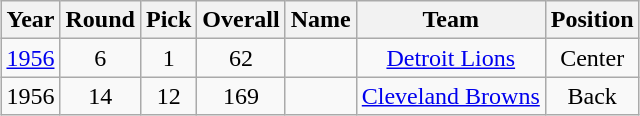<table class="wikitable" style="margin:0.2em auto; text-align:center;">
<tr>
<th>Year</th>
<th>Round</th>
<th>Pick</th>
<th>Overall</th>
<th>Name</th>
<th>Team</th>
<th>Position</th>
</tr>
<tr>
<td><a href='#'>1956</a></td>
<td>6</td>
<td>1</td>
<td>62</td>
<td></td>
<td><a href='#'>Detroit Lions</a></td>
<td>Center</td>
</tr>
<tr>
<td>1956</td>
<td>14</td>
<td>12</td>
<td>169</td>
<td></td>
<td><a href='#'>Cleveland Browns</a></td>
<td>Back</td>
</tr>
</table>
